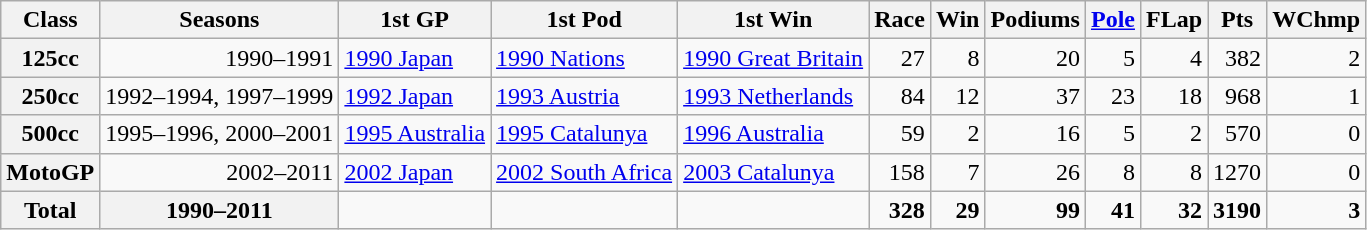<table class="wikitable">
<tr>
<th>Class</th>
<th>Seasons</th>
<th>1st GP</th>
<th>1st Pod</th>
<th>1st Win</th>
<th>Race</th>
<th>Win</th>
<th>Podiums</th>
<th><a href='#'>Pole</a></th>
<th>FLap</th>
<th>Pts</th>
<th>WChmp</th>
</tr>
<tr style="text-align:right;">
<th>125cc</th>
<td>1990–1991</td>
<td style="text-align:left;"><a href='#'>1990 Japan</a></td>
<td style="text-align:left;"><a href='#'>1990 Nations</a></td>
<td style="text-align:left;"><a href='#'>1990 Great Britain</a></td>
<td>27</td>
<td>8</td>
<td>20</td>
<td>5</td>
<td>4</td>
<td>382</td>
<td>2</td>
</tr>
<tr style="text-align:right;">
<th>250cc</th>
<td>1992–1994, 1997–1999</td>
<td style="text-align:left;"><a href='#'>1992 Japan</a></td>
<td style="text-align:left;"><a href='#'>1993 Austria</a></td>
<td style="text-align:left;"><a href='#'>1993 Netherlands</a></td>
<td>84</td>
<td>12</td>
<td>37</td>
<td>23</td>
<td>18</td>
<td>968</td>
<td>1</td>
</tr>
<tr style="text-align:right;">
<th>500cc</th>
<td>1995–1996, 2000–2001</td>
<td style="text-align:left;"><a href='#'>1995 Australia</a></td>
<td style="text-align:left;"><a href='#'>1995 Catalunya</a></td>
<td style="text-align:left;"><a href='#'>1996 Australia</a></td>
<td>59</td>
<td>2</td>
<td>16</td>
<td>5</td>
<td>2</td>
<td>570</td>
<td>0</td>
</tr>
<tr style="text-align:right;">
<th>MotoGP</th>
<td>2002–2011</td>
<td style="text-align:left;"><a href='#'>2002 Japan</a></td>
<td style="text-align:left;"><a href='#'>2002 South Africa</a></td>
<td style="text-align:left;"><a href='#'>2003 Catalunya</a></td>
<td>158</td>
<td>7</td>
<td>26</td>
<td>8</td>
<td>8</td>
<td>1270</td>
<td>0</td>
</tr>
<tr style="text-align:right;">
<th>Total</th>
<th>1990–2011</th>
<td></td>
<td></td>
<td></td>
<td><strong>328</strong></td>
<td><strong>29</strong></td>
<td><strong>99</strong></td>
<td><strong>41</strong></td>
<td><strong>32</strong></td>
<td><strong>3190</strong></td>
<td><strong>3</strong></td>
</tr>
</table>
